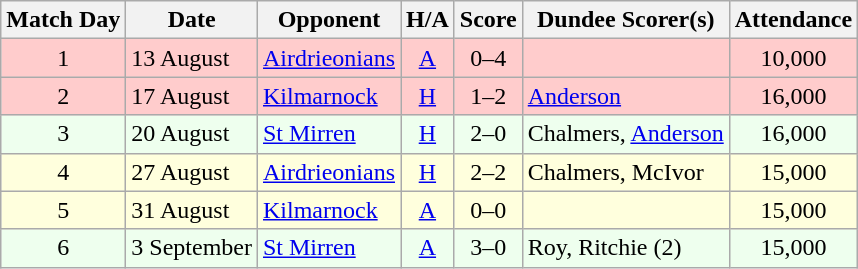<table class="wikitable" style="text-align:center">
<tr>
<th>Match Day</th>
<th>Date</th>
<th>Opponent</th>
<th>H/A</th>
<th>Score</th>
<th>Dundee Scorer(s)</th>
<th>Attendance</th>
</tr>
<tr bgcolor="#FFCCCC">
<td>1</td>
<td align="left">13 August</td>
<td align="left"><a href='#'>Airdrieonians</a></td>
<td><a href='#'>A</a></td>
<td>0–4</td>
<td align="left"></td>
<td>10,000</td>
</tr>
<tr bgcolor="#FFCCCC">
<td>2</td>
<td align="left">17 August</td>
<td align="left"><a href='#'>Kilmarnock</a></td>
<td><a href='#'>H</a></td>
<td>1–2</td>
<td align="left"><a href='#'>Anderson</a></td>
<td>16,000</td>
</tr>
<tr bgcolor="#EEFFEE">
<td>3</td>
<td align="left">20 August</td>
<td align="left"><a href='#'>St Mirren</a></td>
<td><a href='#'>H</a></td>
<td>2–0</td>
<td align="left">Chalmers, <a href='#'>Anderson</a></td>
<td>16,000</td>
</tr>
<tr bgcolor="#FFFFDD">
<td>4</td>
<td align="left">27 August</td>
<td align="left"><a href='#'>Airdrieonians</a></td>
<td><a href='#'>H</a></td>
<td>2–2</td>
<td align="left">Chalmers, McIvor</td>
<td>15,000</td>
</tr>
<tr bgcolor="#FFFFDD">
<td>5</td>
<td align="left">31 August</td>
<td align="left"><a href='#'>Kilmarnock</a></td>
<td><a href='#'>A</a></td>
<td>0–0</td>
<td align="left"></td>
<td>15,000</td>
</tr>
<tr bgcolor="#EEFFEE">
<td>6</td>
<td align="left">3 September</td>
<td align="left"><a href='#'>St Mirren</a></td>
<td><a href='#'>A</a></td>
<td>3–0</td>
<td align="left">Roy, Ritchie (2)</td>
<td>15,000</td>
</tr>
</table>
